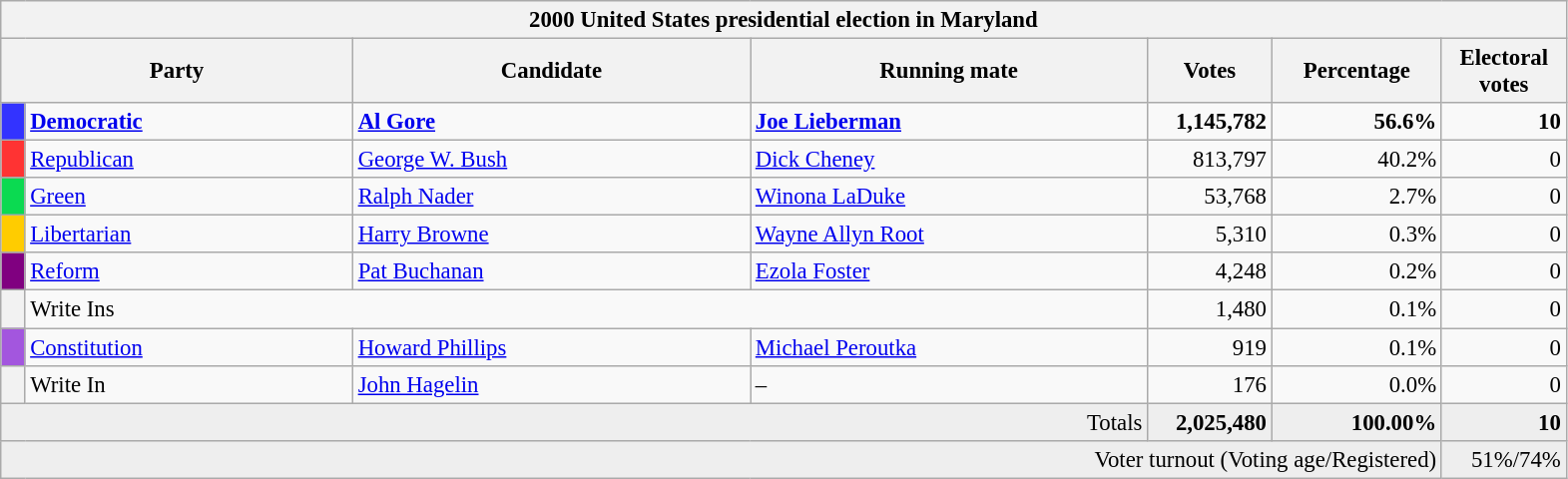<table class="wikitable" style="font-size: 95%;">
<tr>
<th colspan="7">2000 United States presidential election in Maryland</th>
</tr>
<tr>
<th colspan="2" style="width: 15em">Party</th>
<th style="width: 17em">Candidate</th>
<th style="width: 17em">Running mate</th>
<th style="width: 5em">Votes</th>
<th style="width: 7em">Percentage</th>
<th style="width: 5em">Electoral votes</th>
</tr>
<tr>
<th style="background:#33f; width:3px;"></th>
<td style="width: 130px"><strong><a href='#'>Democratic</a></strong></td>
<td><strong><a href='#'>Al Gore</a></strong></td>
<td><strong><a href='#'>Joe Lieberman</a></strong></td>
<td style="text-align:right;"><strong>1,145,782</strong></td>
<td style="text-align:right;"><strong>56.6%</strong></td>
<td style="text-align:right;"><strong>10</strong></td>
</tr>
<tr>
<th style="background:#f33; width:3px;"></th>
<td style="width: 130px"><a href='#'>Republican</a></td>
<td><a href='#'>George W. Bush</a></td>
<td><a href='#'>Dick Cheney</a></td>
<td style="text-align:right;">813,797</td>
<td style="text-align:right;">40.2%</td>
<td style="text-align:right;">0</td>
</tr>
<tr>
<th style="background:#0bda51; width:3px;"></th>
<td style="width: 130px"><a href='#'>Green</a></td>
<td><a href='#'>Ralph Nader</a></td>
<td><a href='#'>Winona LaDuke</a></td>
<td style="text-align:right;">53,768</td>
<td style="text-align:right;">2.7%</td>
<td style="text-align:right;">0</td>
</tr>
<tr>
<th style="background:#fc0; width:3px;"></th>
<td style="width: 130px"><a href='#'>Libertarian</a></td>
<td><a href='#'>Harry Browne</a></td>
<td><a href='#'>Wayne Allyn Root</a></td>
<td style="text-align:right;">5,310</td>
<td style="text-align:right;">0.3%</td>
<td style="text-align:right;">0</td>
</tr>
<tr>
<th style="background:purple; width:3px;"></th>
<td style="width: 130px"><a href='#'>Reform</a></td>
<td><a href='#'>Pat Buchanan</a></td>
<td><a href='#'>Ezola Foster</a></td>
<td style="text-align:right;">4,248</td>
<td style="text-align:right;">0.2%</td>
<td style="text-align:right;">0</td>
</tr>
<tr>
<th style="background:#DDDDD; width:3px;"></th>
<td colspan="3">Write Ins</td>
<td style="text-align:right;">1,480</td>
<td style="text-align:right;">0.1%</td>
<td style="text-align:right;">0</td>
</tr>
<tr>
<th style="background:#a356de; width:3px;"></th>
<td style="width: 130px"><a href='#'>Constitution</a></td>
<td><a href='#'>Howard Phillips</a></td>
<td><a href='#'>Michael Peroutka</a></td>
<td style="text-align:right;">919</td>
<td style="text-align:right;">0.1%</td>
<td style="text-align:right;">0</td>
</tr>
<tr>
<th style="background:#DDDDD; width:3px;"></th>
<td style="width: 130px">Write In</td>
<td><a href='#'>John Hagelin</a></td>
<td>–</td>
<td style="text-align:right;">176</td>
<td style="text-align:right;">0.0%</td>
<td style="text-align:right;">0</td>
</tr>
<tr style="background:#eee; text-align:right;">
<td colspan="4">Totals</td>
<td><strong>2,025,480</strong></td>
<td><strong>100.00%</strong></td>
<td><strong>10</strong></td>
</tr>
<tr style="background:#eee; text-align:right;">
<td colspan="6">Voter turnout (Voting age/Registered)</td>
<td>51%/74%</td>
</tr>
</table>
